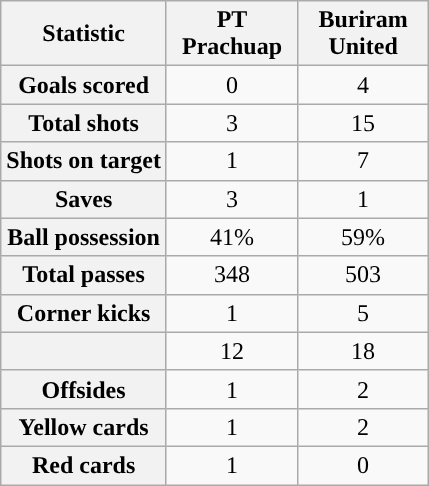<table class="wikitable plainrowheaders" style="text-align:center">
<tr>
<th scope="col">Statistic</th>
<th scope="col" style="width:80px">PT Prachuap</th>
<th scope="col" style="width:80px">Buriram United</th>
</tr>
<tr>
<th scope=row>Goals scored</th>
<td>0</td>
<td>4</td>
</tr>
<tr>
<th scope=row>Total shots</th>
<td>3</td>
<td>15</td>
</tr>
<tr>
<th scope=row>Shots on target</th>
<td>1</td>
<td>7</td>
</tr>
<tr>
<th scope=row>Saves</th>
<td>3</td>
<td>1</td>
</tr>
<tr>
<th scope=row>Ball possession</th>
<td>41%</td>
<td>59%</td>
</tr>
<tr>
<th scope=row>Total passes</th>
<td>348</td>
<td>503</td>
</tr>
<tr>
<th scope=row>Corner kicks</th>
<td>1</td>
<td>5</td>
</tr>
<tr>
<th scope=row></th>
<td>12</td>
<td>18</td>
</tr>
<tr>
<th scope=row>Offsides</th>
<td>1</td>
<td>2</td>
</tr>
<tr>
<th scope=row>Yellow cards</th>
<td>1</td>
<td>2</td>
</tr>
<tr>
<th scope=row>Red cards</th>
<td>1</td>
<td>0</td>
</tr>
</table>
